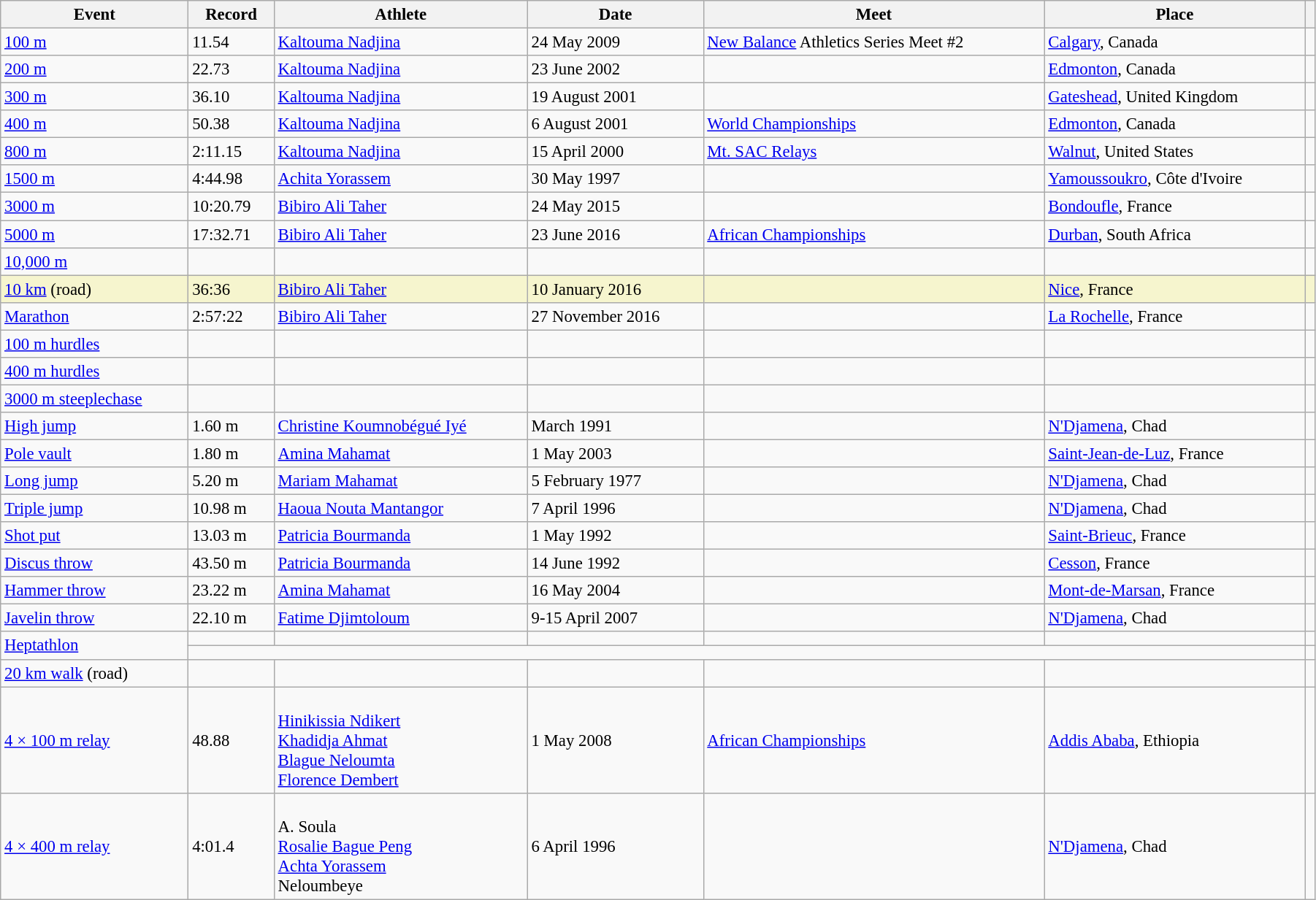<table class="wikitable" style="font-size:95%; width: 95%;">
<tr>
<th>Event</th>
<th>Record</th>
<th>Athlete</th>
<th>Date</th>
<th>Meet</th>
<th>Place</th>
<th></th>
</tr>
<tr>
<td><a href='#'>100 m</a></td>
<td>11.54 </td>
<td><a href='#'>Kaltouma Nadjina</a></td>
<td>24 May 2009</td>
<td><a href='#'>New Balance</a> Athletics Series Meet #2</td>
<td><a href='#'>Calgary</a>, Canada</td>
<td></td>
</tr>
<tr>
<td><a href='#'>200 m</a></td>
<td>22.73 </td>
<td><a href='#'>Kaltouma Nadjina</a></td>
<td>23 June 2002</td>
<td></td>
<td><a href='#'>Edmonton</a>, Canada</td>
<td></td>
</tr>
<tr>
<td><a href='#'>300 m</a></td>
<td>36.10</td>
<td><a href='#'>Kaltouma Nadjina</a></td>
<td>19 August 2001</td>
<td></td>
<td><a href='#'>Gateshead</a>, United Kingdom</td>
<td></td>
</tr>
<tr>
<td><a href='#'>400 m</a></td>
<td>50.38</td>
<td><a href='#'>Kaltouma Nadjina</a></td>
<td>6 August 2001</td>
<td><a href='#'>World Championships</a></td>
<td><a href='#'>Edmonton</a>, Canada</td>
<td></td>
</tr>
<tr>
<td><a href='#'>800 m</a></td>
<td>2:11.15</td>
<td><a href='#'>Kaltouma Nadjina</a></td>
<td>15 April 2000</td>
<td><a href='#'>Mt. SAC Relays</a></td>
<td><a href='#'>Walnut</a>, United States</td>
<td></td>
</tr>
<tr>
<td><a href='#'>1500 m</a></td>
<td>4:44.98</td>
<td><a href='#'>Achita Yorassem</a></td>
<td>30 May 1997</td>
<td></td>
<td><a href='#'>Yamoussoukro</a>, Côte d'Ivoire</td>
<td></td>
</tr>
<tr>
<td><a href='#'>3000 m</a></td>
<td>10:20.79</td>
<td><a href='#'>Bibiro Ali Taher</a></td>
<td>24 May 2015</td>
<td></td>
<td><a href='#'>Bondoufle</a>, France</td>
<td></td>
</tr>
<tr>
<td><a href='#'>5000 m</a></td>
<td>17:32.71</td>
<td><a href='#'>Bibiro Ali Taher</a></td>
<td>23 June 2016</td>
<td><a href='#'>African Championships</a></td>
<td><a href='#'>Durban</a>, South Africa</td>
<td></td>
</tr>
<tr>
<td><a href='#'>10,000 m</a></td>
<td></td>
<td></td>
<td></td>
<td></td>
<td></td>
<td></td>
</tr>
<tr style="background:#f6F5CE;">
<td><a href='#'>10 km</a> (road)</td>
<td>36:36</td>
<td><a href='#'>Bibiro Ali Taher</a></td>
<td>10 January 2016</td>
<td></td>
<td><a href='#'>Nice</a>, France</td>
<td></td>
</tr>
<tr>
<td><a href='#'>Marathon</a></td>
<td>2:57:22</td>
<td><a href='#'>Bibiro Ali Taher</a></td>
<td>27 November 2016</td>
<td></td>
<td><a href='#'>La Rochelle</a>, France</td>
<td></td>
</tr>
<tr>
<td><a href='#'>100 m hurdles</a></td>
<td></td>
<td></td>
<td></td>
<td></td>
<td></td>
<td></td>
</tr>
<tr>
<td><a href='#'>400 m hurdles</a></td>
<td></td>
<td></td>
<td></td>
<td></td>
<td></td>
<td></td>
</tr>
<tr>
<td><a href='#'>3000 m steeplechase</a></td>
<td></td>
<td></td>
<td></td>
<td></td>
<td></td>
<td></td>
</tr>
<tr>
<td><a href='#'>High jump</a></td>
<td>1.60 m</td>
<td><a href='#'>Christine Koumnobégué Iyé</a></td>
<td>March 1991</td>
<td></td>
<td><a href='#'>N'Djamena</a>, Chad</td>
<td></td>
</tr>
<tr>
<td><a href='#'>Pole vault</a></td>
<td>1.80 m</td>
<td><a href='#'>Amina Mahamat</a></td>
<td>1 May 2003</td>
<td></td>
<td><a href='#'>Saint-Jean-de-Luz</a>, France</td>
<td></td>
</tr>
<tr>
<td><a href='#'>Long jump</a></td>
<td>5.20 m</td>
<td><a href='#'>Mariam Mahamat</a></td>
<td>5 February 1977</td>
<td></td>
<td><a href='#'>N'Djamena</a>, Chad</td>
<td></td>
</tr>
<tr>
<td><a href='#'>Triple jump</a></td>
<td>10.98 m</td>
<td><a href='#'>Haoua Nouta Mantangor</a></td>
<td>7 April 1996</td>
<td></td>
<td><a href='#'>N'Djamena</a>, Chad</td>
<td></td>
</tr>
<tr>
<td><a href='#'>Shot put</a></td>
<td>13.03 m</td>
<td><a href='#'>Patricia Bourmanda</a></td>
<td>1 May 1992</td>
<td></td>
<td><a href='#'>Saint-Brieuc</a>, France</td>
<td></td>
</tr>
<tr>
<td><a href='#'>Discus throw</a></td>
<td>43.50 m</td>
<td><a href='#'>Patricia Bourmanda</a></td>
<td>14 June 1992</td>
<td></td>
<td><a href='#'>Cesson</a>, France</td>
<td></td>
</tr>
<tr>
<td><a href='#'>Hammer throw</a></td>
<td>23.22 m</td>
<td><a href='#'>Amina Mahamat</a></td>
<td>16 May 2004</td>
<td></td>
<td><a href='#'>Mont-de-Marsan</a>, France</td>
<td></td>
</tr>
<tr>
<td><a href='#'>Javelin throw</a></td>
<td>22.10 m</td>
<td><a href='#'>Fatime Djimtoloum</a></td>
<td>9-15 April 2007</td>
<td></td>
<td><a href='#'>N'Djamena</a>, Chad</td>
<td></td>
</tr>
<tr>
<td rowspan=2><a href='#'>Heptathlon</a></td>
<td></td>
<td></td>
<td></td>
<td></td>
<td></td>
<td></td>
</tr>
<tr>
<td colspan=5></td>
<td></td>
</tr>
<tr>
<td><a href='#'>20 km walk</a> (road)</td>
<td></td>
<td></td>
<td></td>
<td></td>
<td></td>
<td></td>
</tr>
<tr>
<td><a href='#'>4 × 100 m relay</a></td>
<td>48.88</td>
<td><br><a href='#'>Hinikissia Ndikert</a><br><a href='#'>Khadidja Ahmat</a><br><a href='#'>Blague Neloumta</a><br><a href='#'>Florence Dembert</a></td>
<td>1 May 2008</td>
<td><a href='#'>African Championships</a></td>
<td><a href='#'>Addis Ababa</a>, Ethiopia</td>
<td></td>
</tr>
<tr>
<td><a href='#'>4 × 400 m relay</a></td>
<td>4:01.4 </td>
<td><br>A. Soula<br><a href='#'>Rosalie Bague Peng</a><br><a href='#'>Achta Yorassem</a><br>Neloumbeye</td>
<td>6 April 1996</td>
<td></td>
<td><a href='#'>N'Djamena</a>, Chad</td>
<td></td>
</tr>
</table>
